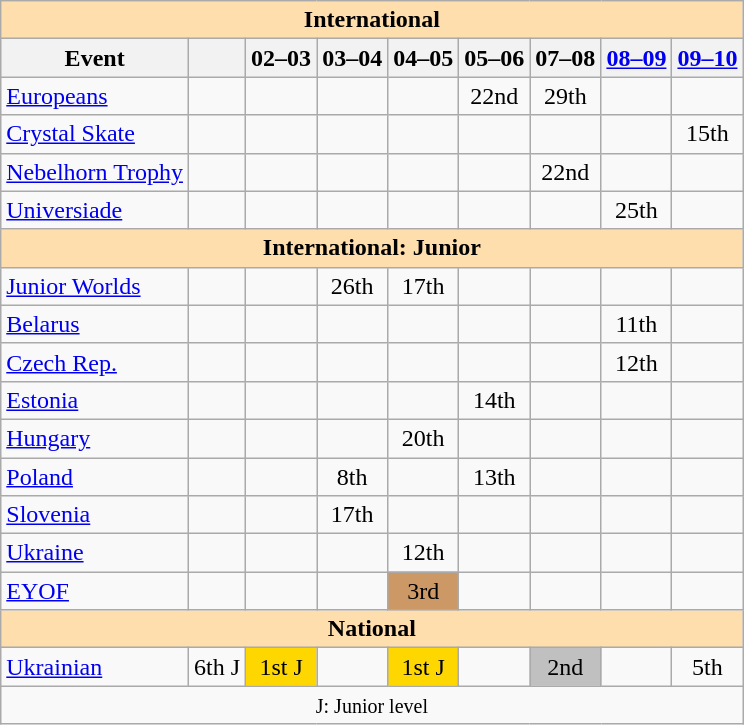<table class="wikitable" style="text-align:center">
<tr>
<th style="background-color: #ffdead; " colspan=9 align=center>International</th>
</tr>
<tr>
<th>Event</th>
<th></th>
<th>02–03</th>
<th>03–04</th>
<th>04–05</th>
<th>05–06</th>
<th>07–08</th>
<th><a href='#'>08–09</a></th>
<th><a href='#'>09–10</a></th>
</tr>
<tr>
<td align=left><a href='#'>Europeans</a></td>
<td></td>
<td></td>
<td></td>
<td></td>
<td>22nd</td>
<td>29th</td>
<td></td>
<td></td>
</tr>
<tr>
<td align=left><a href='#'>Crystal Skate</a></td>
<td></td>
<td></td>
<td></td>
<td></td>
<td></td>
<td></td>
<td></td>
<td>15th</td>
</tr>
<tr>
<td align=left><a href='#'>Nebelhorn Trophy</a></td>
<td></td>
<td></td>
<td></td>
<td></td>
<td></td>
<td>22nd</td>
<td></td>
<td></td>
</tr>
<tr>
<td align=left><a href='#'>Universiade</a></td>
<td></td>
<td></td>
<td></td>
<td></td>
<td></td>
<td></td>
<td>25th</td>
<td></td>
</tr>
<tr>
<th style="background-color: #ffdead; " colspan=9 align=center>International: Junior</th>
</tr>
<tr>
<td align=left><a href='#'>Junior Worlds</a></td>
<td></td>
<td></td>
<td>26th</td>
<td>17th</td>
<td></td>
<td></td>
<td></td>
<td></td>
</tr>
<tr>
<td align=left> <a href='#'>Belarus</a></td>
<td></td>
<td></td>
<td></td>
<td></td>
<td></td>
<td></td>
<td>11th</td>
<td></td>
</tr>
<tr>
<td align=left> <a href='#'>Czech Rep.</a></td>
<td></td>
<td></td>
<td></td>
<td></td>
<td></td>
<td></td>
<td>12th</td>
<td></td>
</tr>
<tr>
<td align=left> <a href='#'>Estonia</a></td>
<td></td>
<td></td>
<td></td>
<td></td>
<td>14th</td>
<td></td>
<td></td>
<td></td>
</tr>
<tr>
<td align=left> <a href='#'>Hungary</a></td>
<td></td>
<td></td>
<td></td>
<td>20th</td>
<td></td>
<td></td>
<td></td>
<td></td>
</tr>
<tr>
<td align=left> <a href='#'>Poland</a></td>
<td></td>
<td></td>
<td>8th</td>
<td></td>
<td>13th</td>
<td></td>
<td></td>
<td></td>
</tr>
<tr>
<td align=left> <a href='#'>Slovenia</a></td>
<td></td>
<td></td>
<td>17th</td>
<td></td>
<td></td>
<td></td>
<td></td>
<td></td>
</tr>
<tr>
<td align=left> <a href='#'>Ukraine</a></td>
<td></td>
<td></td>
<td></td>
<td>12th</td>
<td></td>
<td></td>
<td></td>
<td></td>
</tr>
<tr>
<td align=left><a href='#'>EYOF</a></td>
<td></td>
<td></td>
<td></td>
<td bgcolor=cc9966>3rd</td>
<td></td>
<td></td>
<td></td>
<td></td>
</tr>
<tr>
<th style="background-color: #ffdead; " colspan=9 align=center>National</th>
</tr>
<tr>
<td align=left><a href='#'>Ukrainian</a></td>
<td>6th J</td>
<td bgcolor=gold>1st J</td>
<td></td>
<td bgcolor=gold>1st J</td>
<td></td>
<td bgcolor=silver>2nd</td>
<td></td>
<td>5th</td>
</tr>
<tr>
<td colspan=9 align=center><small> J: Junior level </small></td>
</tr>
</table>
